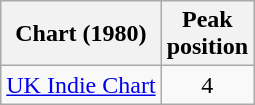<table class="wikitable sortable">
<tr>
<th scope="col">Chart (1980)</th>
<th scope="col">Peak<br>position</th>
</tr>
<tr>
<td><a href='#'>UK Indie Chart</a></td>
<td style="text-align:center;">4</td>
</tr>
</table>
